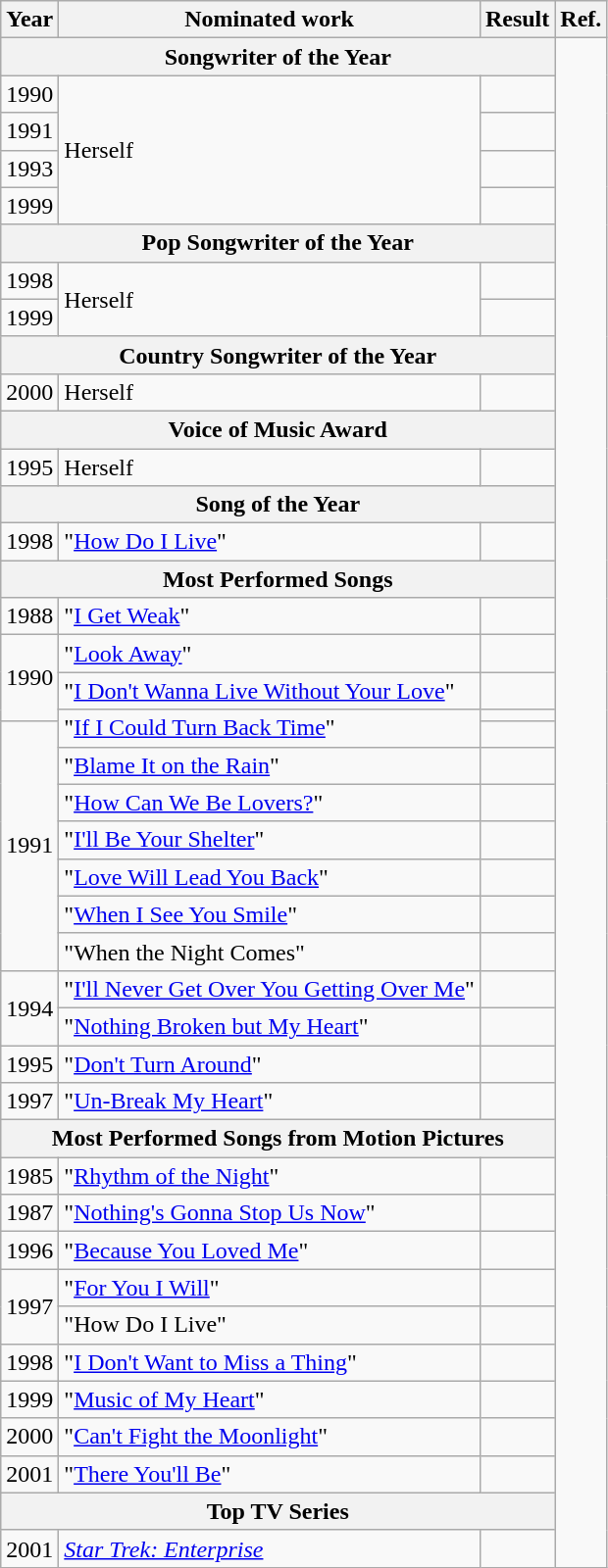<table class="wikitable">
<tr>
<th>Year</th>
<th>Nominated work</th>
<th>Result</th>
<th>Ref.</th>
</tr>
<tr>
<th colspan="3">Songwriter of the Year</th>
<td align="center" rowspan="42"> <br>  <br>  <br>  <br>  <br>  <br>  <br>  <br>  <br>  <br>  <br>  <br> </td>
</tr>
<tr>
<td>1990</td>
<td rowspan="4">Herself</td>
<td></td>
</tr>
<tr>
<td>1991</td>
<td></td>
</tr>
<tr>
<td>1993</td>
<td></td>
</tr>
<tr>
<td>1999</td>
<td></td>
</tr>
<tr>
<th colspan="3">Pop Songwriter of the Year</th>
</tr>
<tr>
<td>1998</td>
<td rowspan="2">Herself</td>
<td></td>
</tr>
<tr>
<td>1999</td>
<td></td>
</tr>
<tr>
<th colspan="3">Country Songwriter of the Year</th>
</tr>
<tr>
<td>2000</td>
<td>Herself</td>
<td></td>
</tr>
<tr>
<th colspan="3">Voice of Music Award</th>
</tr>
<tr>
<td>1995</td>
<td>Herself</td>
<td></td>
</tr>
<tr>
<th colspan="3">Song of the Year</th>
</tr>
<tr>
<td>1998</td>
<td>"<a href='#'>How Do I Live</a>"</td>
<td></td>
</tr>
<tr>
<th colspan="3">Most Performed Songs</th>
</tr>
<tr>
<td>1988</td>
<td>"<a href='#'>I Get Weak</a>"</td>
<td></td>
</tr>
<tr>
<td rowspan="3">1990</td>
<td>"<a href='#'>Look Away</a>"</td>
<td></td>
</tr>
<tr>
<td>"<a href='#'>I Don't Wanna Live Without Your Love</a>"</td>
<td></td>
</tr>
<tr>
<td rowspan="2">"<a href='#'>If I Could Turn Back Time</a>"</td>
<td></td>
</tr>
<tr>
<td rowspan="7">1991</td>
<td></td>
</tr>
<tr>
<td>"<a href='#'>Blame It on the Rain</a>"</td>
<td></td>
</tr>
<tr>
<td>"<a href='#'>How Can We Be Lovers?</a>"</td>
<td></td>
</tr>
<tr>
<td>"<a href='#'>I'll Be Your Shelter</a>"</td>
<td></td>
</tr>
<tr>
<td>"<a href='#'>Love Will Lead You Back</a>"</td>
<td></td>
</tr>
<tr>
<td>"<a href='#'>When I See You Smile</a>"</td>
<td></td>
</tr>
<tr>
<td>"When the Night Comes"</td>
<td></td>
</tr>
<tr>
<td rowspan="2">1994</td>
<td>"<a href='#'>I'll Never Get Over You Getting Over Me</a>"</td>
<td></td>
</tr>
<tr>
<td>"<a href='#'>Nothing Broken but My Heart</a>"</td>
<td></td>
</tr>
<tr>
<td>1995</td>
<td>"<a href='#'>Don't Turn Around</a>"</td>
<td></td>
</tr>
<tr>
<td>1997</td>
<td>"<a href='#'>Un-Break My Heart</a>"</td>
<td></td>
</tr>
<tr>
<th colspan="3">Most Performed Songs from Motion Pictures</th>
</tr>
<tr>
<td>1985</td>
<td>"<a href='#'>Rhythm of the Night</a>" </td>
<td></td>
</tr>
<tr>
<td>1987</td>
<td>"<a href='#'>Nothing's Gonna Stop Us Now</a>" </td>
<td></td>
</tr>
<tr>
<td>1996</td>
<td>"<a href='#'>Because You Loved Me</a>" </td>
<td></td>
</tr>
<tr>
<td rowspan="2">1997</td>
<td>"<a href='#'>For You I Will</a>" </td>
<td></td>
</tr>
<tr>
<td>"How Do I Live" </td>
<td></td>
</tr>
<tr>
<td>1998</td>
<td>"<a href='#'>I Don't Want to Miss a Thing</a>" </td>
<td></td>
</tr>
<tr>
<td>1999</td>
<td>"<a href='#'>Music of My Heart</a>" </td>
<td></td>
</tr>
<tr>
<td>2000</td>
<td>"<a href='#'>Can't Fight the Moonlight</a>" </td>
<td></td>
</tr>
<tr>
<td>2001</td>
<td>"<a href='#'>There You'll Be</a>" </td>
<td></td>
</tr>
<tr>
<th colspan="3">Top TV Series</th>
</tr>
<tr>
<td>2001</td>
<td><em><a href='#'>Star Trek: Enterprise</a></em></td>
<td></td>
</tr>
</table>
